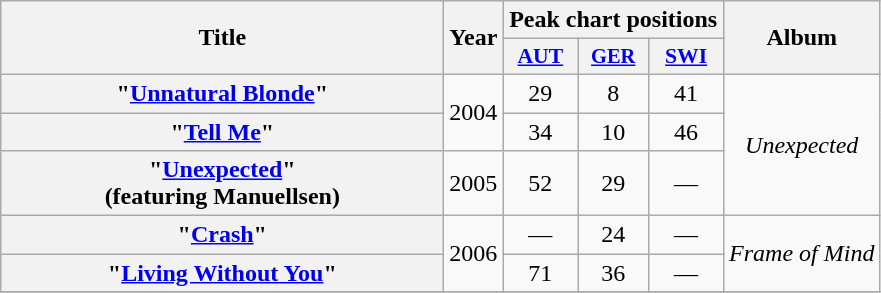<table class="wikitable plainrowheaders" style="text-align:center;" border="1">
<tr>
<th scope="col" rowspan="2" style="width:18em;">Title</th>
<th scope="col" rowspan="2">Year</th>
<th scope="col" colspan="3">Peak chart positions</th>
<th scope="col" rowspan="2">Album</th>
</tr>
<tr>
<th scope="col" style="width:3em;font-size:90%;"><a href='#'>AUT</a><br></th>
<th scope="col" style="width:3em;font-size:85%;"><a href='#'>GER</a><br></th>
<th scope="col" style="width:3em;font-size:90%;"><a href='#'>SWI</a><br></th>
</tr>
<tr>
<th scope="row">"<a href='#'>Unnatural Blonde</a>"</th>
<td rowspan="2">2004</td>
<td>29</td>
<td>8</td>
<td>41</td>
<td rowspan="3"><em>Unexpected</em></td>
</tr>
<tr>
<th scope="row">"<a href='#'>Tell Me</a>"</th>
<td>34</td>
<td>10</td>
<td>46</td>
</tr>
<tr>
<th scope="row">"<a href='#'>Unexpected</a>" <br> <span>(featuring Manuellsen)</span></th>
<td rowspan="1">2005</td>
<td>52</td>
<td>29</td>
<td>—</td>
</tr>
<tr>
<th scope="row">"<a href='#'>Crash</a>"</th>
<td rowspan="2">2006</td>
<td>—</td>
<td>24</td>
<td>—</td>
<td rowspan="2"><em>Frame of Mind</em></td>
</tr>
<tr>
<th scope="row">"<a href='#'>Living Without You</a>"</th>
<td>71</td>
<td>36</td>
<td>—</td>
</tr>
<tr>
</tr>
</table>
